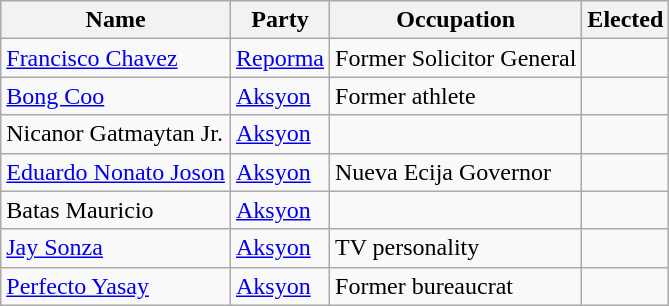<table class="wikitable">
<tr>
<th>Name</th>
<th>Party</th>
<th>Occupation</th>
<th>Elected</th>
</tr>
<tr>
<td><a href='#'>Francisco Chavez</a></td>
<td><a href='#'>Reporma</a></td>
<td>Former Solicitor General</td>
<td></td>
</tr>
<tr>
<td><a href='#'>Bong Coo</a></td>
<td><a href='#'>Aksyon</a></td>
<td>Former athlete</td>
<td></td>
</tr>
<tr>
<td>Nicanor Gatmaytan Jr.</td>
<td><a href='#'>Aksyon</a></td>
<td></td>
<td></td>
</tr>
<tr>
<td><a href='#'>Eduardo Nonato Joson</a></td>
<td><a href='#'>Aksyon</a></td>
<td>Nueva Ecija Governor</td>
<td></td>
</tr>
<tr>
<td>Batas Mauricio</td>
<td><a href='#'>Aksyon</a></td>
<td></td>
<td></td>
</tr>
<tr>
<td><a href='#'>Jay Sonza</a></td>
<td><a href='#'>Aksyon</a></td>
<td>TV personality</td>
<td></td>
</tr>
<tr>
<td><a href='#'>Perfecto Yasay</a></td>
<td><a href='#'>Aksyon</a></td>
<td>Former bureaucrat</td>
<td></td>
</tr>
</table>
